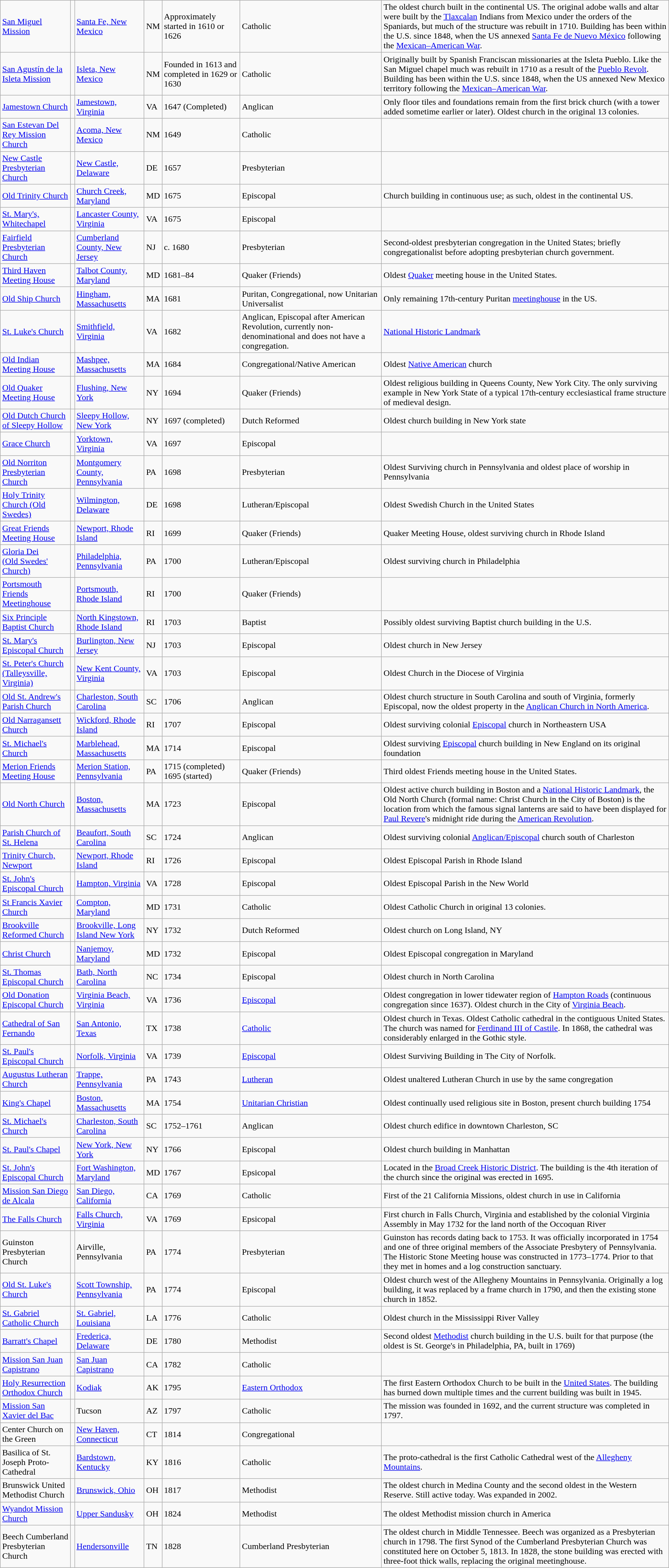<table class="wikitable sortable">
<tr>
<td><a href='#'>San Miguel Mission</a></td>
<td></td>
<td><a href='#'>Santa Fe, New Mexico</a></td>
<td>NM</td>
<td>Approximately started in 1610 or 1626</td>
<td>Catholic</td>
<td>The oldest church built in the continental US. The original adobe walls and altar were built by the <a href='#'>Tlaxcalan</a> Indians from Mexico under the orders of the Spaniards, but much of the structure was rebuilt in 1710. Building has been within the U.S. since 1848, when the US annexed <a href='#'>Santa Fe de Nuevo México</a> following the <a href='#'>Mexican–American War</a>.</td>
</tr>
<tr>
<td><a href='#'>San Agustín de la Isleta Mission</a></td>
<td></td>
<td><a href='#'>Isleta, New Mexico</a></td>
<td>NM</td>
<td>Founded in 1613 and completed in 1629 or 1630</td>
<td>Catholic</td>
<td>Originally built by Spanish Franciscan missionaries at the Isleta Pueblo. Like the San Miguel chapel much was rebuilt in 1710 as a result of the <a href='#'>Pueblo Revolt</a>. Building has been within the U.S. since 1848, when the US annexed New Mexico territory following the <a href='#'>Mexican–American War</a>.</td>
</tr>
<tr>
<td><a href='#'>Jamestown Church</a></td>
<td></td>
<td><a href='#'>Jamestown, Virginia</a></td>
<td>VA</td>
<td>1647 (Completed)</td>
<td>Anglican</td>
<td>Only floor tiles and foundations remain from the first brick church (with a tower added sometime earlier or later).  Oldest  church in the original 13 colonies.</td>
</tr>
<tr>
<td><a href='#'>San Estevan Del Rey Mission Church</a></td>
<td></td>
<td><a href='#'>Acoma, New Mexico</a></td>
<td>NM</td>
<td>1649</td>
<td>Catholic</td>
<td></td>
</tr>
<tr>
<td><a href='#'>New Castle Presbyterian Church</a></td>
<td></td>
<td><a href='#'>New Castle, Delaware</a></td>
<td>DE</td>
<td>1657</td>
<td>Presbyterian</td>
</tr>
<tr>
<td><a href='#'>Old Trinity Church</a></td>
<td></td>
<td><a href='#'>Church Creek, Maryland</a></td>
<td>MD</td>
<td>1675</td>
<td>Episcopal</td>
<td>Church building in continuous use; as such, oldest in the continental US.</td>
</tr>
<tr>
<td><a href='#'>St. Mary's, Whitechapel</a></td>
<td></td>
<td><a href='#'>Lancaster County, Virginia</a></td>
<td>VA</td>
<td>1675</td>
<td>Episcopal</td>
<td></td>
</tr>
<tr>
<td><a href='#'>Fairfield Presbyterian Church</a></td>
<td></td>
<td><a href='#'>Cumberland County, New Jersey</a></td>
<td>NJ</td>
<td>c. 1680</td>
<td>Presbyterian</td>
<td>Second-oldest presbyterian congregation in the United States; briefly congregationalist before adopting presbyterian church government.</td>
</tr>
<tr>
<td><a href='#'>Third Haven Meeting House</a></td>
<td></td>
<td><a href='#'>Talbot County, Maryland</a></td>
<td>MD</td>
<td>1681–84</td>
<td>Quaker (Friends)</td>
<td>Oldest <a href='#'>Quaker</a> meeting house in the United States.</td>
</tr>
<tr>
<td><a href='#'>Old Ship Church</a></td>
<td></td>
<td><a href='#'>Hingham, Massachusetts</a></td>
<td>MA</td>
<td>1681</td>
<td>Puritan, Congregational, now Unitarian Universalist</td>
<td>Only remaining 17th-century Puritan <a href='#'>meetinghouse</a> in the US.</td>
</tr>
<tr>
<td><a href='#'>St. Luke's Church</a></td>
<td></td>
<td><a href='#'>Smithfield, Virginia</a></td>
<td>VA</td>
<td>1682</td>
<td>Anglican, Episcopal after American Revolution, currently non-denominational and does not have a congregation.</td>
<td><a href='#'>National Historic Landmark</a></td>
</tr>
<tr>
<td><a href='#'>Old Indian Meeting House</a></td>
<td></td>
<td><a href='#'>Mashpee, Massachusetts</a></td>
<td>MA</td>
<td>1684</td>
<td>Congregational/Native American</td>
<td>Oldest <a href='#'>Native American</a> church</td>
</tr>
<tr>
<td><a href='#'>Old Quaker Meeting House</a></td>
<td></td>
<td><a href='#'>Flushing, New York</a></td>
<td>NY</td>
<td>1694</td>
<td>Quaker (Friends)</td>
<td>Oldest religious building in Queens County, New York City.  The only surviving example in New York State of a typical 17th-century ecclesiastical frame structure of medieval design.</td>
</tr>
<tr>
<td><a href='#'>Old Dutch Church of Sleepy Hollow</a></td>
<td></td>
<td><a href='#'>Sleepy Hollow, New York</a></td>
<td>NY</td>
<td>1697 (completed)</td>
<td>Dutch Reformed</td>
<td>Oldest church building in New York state</td>
</tr>
<tr>
<td><a href='#'>Grace Church</a></td>
<td></td>
<td><a href='#'>Yorktown, Virginia</a></td>
<td>VA</td>
<td>1697</td>
<td>Episcopal</td>
<td></td>
</tr>
<tr>
<td><a href='#'>Old Norriton Presbyterian Church</a></td>
<td></td>
<td><a href='#'>Montgomery County, Pennsylvania</a></td>
<td>PA</td>
<td>1698</td>
<td>Presbyterian</td>
<td>Oldest Surviving church in Pennsylvania and oldest place of worship in Pennsylvania</td>
</tr>
<tr>
<td><a href='#'>Holy Trinity Church (Old Swedes)</a></td>
<td></td>
<td><a href='#'>Wilmington, Delaware</a></td>
<td>DE</td>
<td>1698</td>
<td>Lutheran/Episcopal</td>
<td>Oldest Swedish Church in the United States</td>
</tr>
<tr>
<td><a href='#'>Great Friends Meeting House</a></td>
<td></td>
<td><a href='#'>Newport, Rhode Island</a></td>
<td>RI</td>
<td>1699</td>
<td>Quaker (Friends)</td>
<td>Quaker Meeting House, oldest surviving church in Rhode Island</td>
</tr>
<tr>
<td><a href='#'>Gloria Dei<br>(Old Swedes' Church)</a></td>
<td></td>
<td><a href='#'>Philadelphia, Pennsylvania</a></td>
<td>PA</td>
<td>1700</td>
<td>Lutheran/Episcopal</td>
<td>Oldest surviving church in Philadelphia</td>
</tr>
<tr>
<td><a href='#'>Portsmouth Friends Meetinghouse</a></td>
<td></td>
<td><a href='#'>Portsmouth, Rhode Island</a></td>
<td>RI</td>
<td>1700</td>
<td>Quaker (Friends)</td>
<td></td>
</tr>
<tr>
<td><a href='#'>Six Principle Baptist Church</a></td>
<td></td>
<td><a href='#'>North Kingstown, Rhode Island</a></td>
<td>RI</td>
<td>1703</td>
<td>Baptist</td>
<td>Possibly oldest surviving Baptist church building in the U.S.</td>
</tr>
<tr>
<td><a href='#'>St. Mary's Episcopal Church</a></td>
<td></td>
<td><a href='#'>Burlington, New Jersey</a></td>
<td>NJ</td>
<td>1703</td>
<td>Episcopal</td>
<td>Oldest church in New Jersey</td>
</tr>
<tr>
<td><a href='#'>St. Peter's Church (Talleysville, Virginia)</a></td>
<td></td>
<td><a href='#'>New Kent County, Virginia</a></td>
<td>VA</td>
<td>1703</td>
<td>Episcopal</td>
<td>Oldest Church in the Diocese of Virginia</td>
</tr>
<tr>
<td><a href='#'>Old St. Andrew's Parish Church</a></td>
<td></td>
<td><a href='#'>Charleston, South Carolina</a></td>
<td>SC</td>
<td>1706</td>
<td>Anglican</td>
<td>Oldest church structure in South Carolina and south of Virginia, formerly Episcopal, now the oldest property in the <a href='#'>Anglican Church in North America</a>.</td>
</tr>
<tr>
<td><a href='#'>Old Narragansett Church</a></td>
<td></td>
<td><a href='#'>Wickford, Rhode Island</a></td>
<td>RI</td>
<td>1707</td>
<td>Episcopal</td>
<td>Oldest surviving colonial <a href='#'>Episcopal</a> church in Northeastern USA</td>
</tr>
<tr>
<td><a href='#'>St. Michael's Church</a></td>
<td></td>
<td><a href='#'>Marblehead, Massachusetts</a></td>
<td>MA</td>
<td>1714</td>
<td>Episcopal</td>
<td>Oldest surviving <a href='#'>Episcopal</a> church building in New England on its original foundation</td>
</tr>
<tr>
<td><a href='#'>Merion Friends Meeting House</a></td>
<td></td>
<td><a href='#'>Merion Station, Pennsylvania</a></td>
<td>PA</td>
<td>1715 (completed) 1695 (started)</td>
<td>Quaker (Friends)</td>
<td>Third oldest Friends meeting house in the United States.</td>
</tr>
<tr>
<td><a href='#'>Old North Church</a></td>
<td></td>
<td><a href='#'>Boston, Massachusetts</a></td>
<td>MA</td>
<td>1723</td>
<td>Episcopal</td>
<td>Oldest active church building in Boston and a <a href='#'>National Historic Landmark</a>, the Old North Church (formal name: Christ Church in the City of Boston) is the location from which the famous signal lanterns are said to have been displayed for <a href='#'>Paul Revere</a>'s midnight ride during the <a href='#'>American Revolution</a>.</td>
</tr>
<tr>
<td><a href='#'>Parish Church of St. Helena</a></td>
<td></td>
<td><a href='#'>Beaufort, South Carolina</a></td>
<td>SC</td>
<td>1724</td>
<td>Anglican</td>
<td>Oldest surviving colonial <a href='#'>Anglican/Episcopal</a> church south of Charleston</td>
</tr>
<tr>
<td><a href='#'>Trinity Church, Newport</a></td>
<td></td>
<td><a href='#'>Newport, Rhode Island</a></td>
<td>RI</td>
<td>1726</td>
<td>Episcopal</td>
<td>Oldest Episcopal Parish in Rhode Island</td>
</tr>
<tr>
<td><a href='#'>St. John's Episcopal Church</a></td>
<td></td>
<td><a href='#'>Hampton, Virginia</a></td>
<td>VA</td>
<td>1728</td>
<td>Episcopal</td>
<td>Oldest Episcopal Parish in the New World</td>
</tr>
<tr>
<td><a href='#'>St Francis Xavier Church</a></td>
<td></td>
<td><a href='#'>Compton, Maryland</a></td>
<td>MD</td>
<td>1731</td>
<td>Catholic</td>
<td>Oldest Catholic Church in original 13 colonies.</td>
</tr>
<tr>
<td><a href='#'>Brookville Reformed Church</a></td>
<td></td>
<td><a href='#'>Brookville, Long Island New York</a></td>
<td>NY</td>
<td>1732</td>
<td>Dutch Reformed</td>
<td>Oldest church on Long Island, NY</td>
</tr>
<tr>
<td><a href='#'>Christ Church</a></td>
<td></td>
<td><a href='#'>Nanjemoy, Maryland</a></td>
<td>MD</td>
<td>1732</td>
<td>Episcopal</td>
<td>Oldest Episcopal congregation in Maryland</td>
</tr>
<tr>
<td><a href='#'>St. Thomas Episcopal Church</a></td>
<td></td>
<td><a href='#'>Bath, North Carolina</a></td>
<td>NC</td>
<td>1734</td>
<td>Episcopal</td>
<td>Oldest church in North Carolina</td>
</tr>
<tr>
<td><a href='#'>Old Donation Episcopal Church</a></td>
<td></td>
<td><a href='#'>Virginia Beach, Virginia</a></td>
<td>VA</td>
<td>1736</td>
<td><a href='#'>Episcopal</a></td>
<td>Oldest congregation in lower tidewater region of <a href='#'>Hampton Roads</a> (continuous congregation since 1637).  Oldest church in the City of <a href='#'>Virginia Beach</a>.</td>
</tr>
<tr>
<td><a href='#'>Cathedral of San Fernando</a></td>
<td></td>
<td><a href='#'>San Antonio, Texas</a></td>
<td>TX</td>
<td>1738</td>
<td><a href='#'>Catholic</a></td>
<td>Oldest church in Texas. Oldest Catholic cathedral in the contiguous United States. The church was named for <a href='#'>Ferdinand III of Castile</a>. In 1868, the cathedral was considerably enlarged in the Gothic style.</td>
</tr>
<tr>
<td><a href='#'>St. Paul's Episcopal Church</a></td>
<td></td>
<td><a href='#'>Norfolk, Virginia</a></td>
<td>VA</td>
<td>1739</td>
<td><a href='#'>Episcopal</a></td>
<td>Oldest Surviving Building in The City of Norfolk.</td>
</tr>
<tr>
<td><a href='#'>Augustus Lutheran Church</a></td>
<td></td>
<td><a href='#'>Trappe, Pennsylvania</a></td>
<td>PA</td>
<td>1743</td>
<td><a href='#'>Lutheran</a></td>
<td>Oldest unaltered Lutheran Church in use by the same congregation</td>
</tr>
<tr>
<td><a href='#'>King's Chapel</a></td>
<td></td>
<td><a href='#'>Boston, Massachusetts</a></td>
<td>MA</td>
<td>1754</td>
<td><a href='#'>Unitarian Christian</a></td>
<td>Oldest continually used religious site in Boston, present church building 1754</td>
</tr>
<tr>
<td><a href='#'>St. Michael's Church</a></td>
<td></td>
<td><a href='#'>Charleston, South Carolina</a></td>
<td>SC</td>
<td>1752–1761</td>
<td>Anglican</td>
<td>Oldest church edifice in downtown Charleston, SC</td>
</tr>
<tr>
<td><a href='#'>St. Paul's Chapel</a></td>
<td></td>
<td><a href='#'>New York, New York</a></td>
<td>NY</td>
<td>1766</td>
<td>Episcopal</td>
<td>Oldest church building in Manhattan</td>
</tr>
<tr>
<td><a href='#'>St. John's Episcopal Church</a></td>
<td></td>
<td><a href='#'>Fort Washington, Maryland</a></td>
<td>MD</td>
<td>1767</td>
<td>Epsicopal</td>
<td>Located in the <a href='#'>Broad Creek Historic District</a>. The building is the 4th iteration of the church since the original was erected in 1695.</td>
</tr>
<tr>
<td><a href='#'>Mission San Diego de Alcala</a></td>
<td></td>
<td><a href='#'>San Diego, California</a></td>
<td>CA</td>
<td>1769</td>
<td>Catholic</td>
<td>First of the 21 California Missions, oldest church in use in California</td>
</tr>
<tr>
<td><a href='#'>The Falls Church</a></td>
<td></td>
<td><a href='#'>Falls Church, Virginia</a></td>
<td>VA</td>
<td>1769</td>
<td>Epsicopal</td>
<td>First church in Falls Church, Virginia and established by the colonial Virginia Assembly in May 1732 for the land north of the Occoquan River</td>
</tr>
<tr>
<td>Guinston Presbyterian Church</td>
<td></td>
<td>Airville, Pennsylvania</td>
<td>PA</td>
<td>1774</td>
<td>Presbyterian</td>
<td>Guinston has records dating back to 1753. It was officially incorporated in 1754 and one of three original members of the Associate Presbytery of Pennsylvania.  The Historic Stone Meeting house was constructed in 1773–1774. Prior to that they met in homes and a log construction sanctuary.</td>
</tr>
<tr>
<td><a href='#'>Old St. Luke's Church</a></td>
<td></td>
<td><a href='#'>Scott Township, Pennsylvania</a></td>
<td>PA</td>
<td>1774</td>
<td>Episcopal</td>
<td>Oldest church west of the Allegheny Mountains in Pennsylvania. Originally a log building, it was replaced by a frame church in 1790, and then the existing stone church in 1852.</td>
</tr>
<tr>
<td><a href='#'>St. Gabriel Catholic Church</a></td>
<td></td>
<td><a href='#'>St. Gabriel, Louisiana</a></td>
<td>LA</td>
<td>1776</td>
<td>Catholic</td>
<td>Oldest church in the Mississippi River Valley</td>
</tr>
<tr>
<td><a href='#'>Barratt's Chapel</a></td>
<td></td>
<td><a href='#'>Frederica, Delaware</a></td>
<td>DE</td>
<td>1780</td>
<td>Methodist</td>
<td>Second oldest <a href='#'>Methodist</a> church building in the U.S. built for that purpose (the oldest is St. George's in Philadelphia, PA, built in 1769)</td>
</tr>
<tr>
<td><a href='#'>Mission San Juan Capistrano</a></td>
<td></td>
<td><a href='#'>San Juan Capistrano</a></td>
<td>CA</td>
<td>1782</td>
<td>Catholic</td>
</tr>
<tr>
<td><a href='#'>Holy Resurrection Orthodox Church</a></td>
<td></td>
<td><a href='#'>Kodiak</a></td>
<td>AK</td>
<td>1795</td>
<td><a href='#'>Eastern Orthodox</a></td>
<td>The first Eastern Orthodox Church to be built in the <a href='#'>United States</a>. The building has burned down multiple times and the current building was built in 1945.</td>
</tr>
<tr>
<td><a href='#'>Mission San Xavier del Bac</a></td>
<td><br></td>
<td>Tucson</td>
<td>AZ</td>
<td>1797</td>
<td>Catholic</td>
<td>The mission was founded in 1692, and the current structure was completed in 1797.</td>
</tr>
<tr>
<td>Center Church on the Green</td>
<td></td>
<td><a href='#'>New Haven, Connecticut</a></td>
<td>CT</td>
<td>1814</td>
<td>Congregational</td>
<td></td>
</tr>
<tr>
<td>Basilica of St. Joseph Proto-Cathedral</td>
<td></td>
<td><a href='#'>Bardstown, Kentucky</a></td>
<td>KY</td>
<td>1816</td>
<td>Catholic</td>
<td>The proto-cathedral is the first Catholic Cathedral west of the <a href='#'>Allegheny Mountains</a>.</td>
</tr>
<tr>
<td>Brunswick United Methodist Church</td>
<td></td>
<td><a href='#'>Brunswick, Ohio</a></td>
<td>OH</td>
<td>1817</td>
<td>Methodist</td>
<td>The oldest church in Medina County and the second oldest in the Western Reserve. Still active today. Was expanded in 2002.</td>
</tr>
<tr>
<td><a href='#'>Wyandot Mission Church</a></td>
<td></td>
<td><a href='#'>Upper Sandusky</a></td>
<td>OH</td>
<td>1824</td>
<td>Methodist</td>
<td>The oldest Methodist mission church in America</td>
</tr>
<tr>
<td>Beech Cumberland Presbyterian Church</td>
<td></td>
<td><a href='#'>Hendersonville</a></td>
<td>TN</td>
<td>1828</td>
<td>Cumberland Presbyterian</td>
<td>The oldest church in Middle Tennessee.  Beech was organized as a Presbyterian church in 1798. The first Synod of the Cumberland Presbyterian Church was constituted here on October 5, 1813.  In 1828, the stone building was erected with three-foot thick walls, replacing the original meetinghouse.</td>
</tr>
</table>
